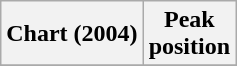<table class="wikitable sortable plainrowheaders" style="text-align:center">
<tr>
<th scope="col">Chart (2004)</th>
<th scope="col">Peak<br> position</th>
</tr>
<tr>
</tr>
</table>
